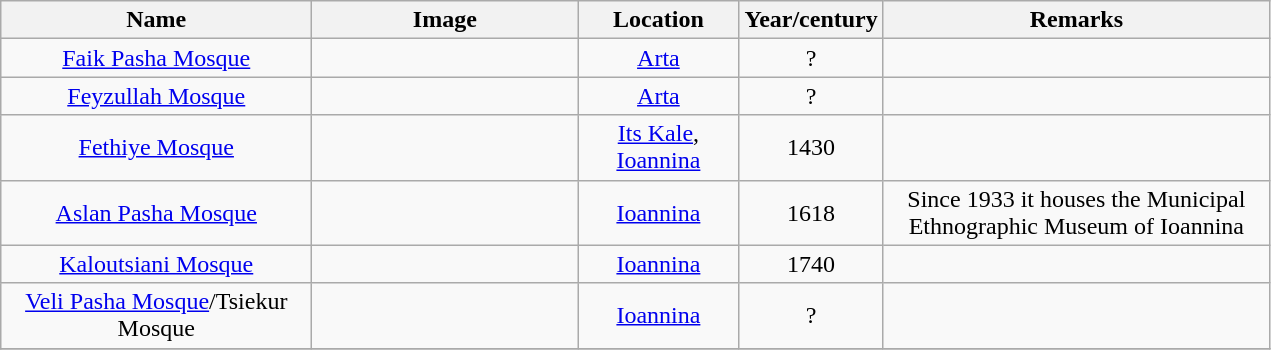<table class="wikitable sortable" style="text-align:center">
<tr>
<th align=left width=200px>Name</th>
<th align=center width=170px class=unsortable>Image</th>
<th align=left width=100px>Location</th>
<th align=left width=050px>Year/century</th>
<th align=left width=250px class=unsortable>Remarks</th>
</tr>
<tr>
<td><a href='#'>Faik Pasha Mosque</a></td>
<td></td>
<td><a href='#'>Arta</a></td>
<td>?</td>
<td></td>
</tr>
<tr>
<td><a href='#'>Feyzullah Mosque</a></td>
<td></td>
<td><a href='#'>Arta</a></td>
<td>?</td>
<td></td>
</tr>
<tr>
<td><a href='#'>Fethiye Mosque</a></td>
<td></td>
<td><a href='#'>Its Kale</a>, <a href='#'>Ioannina</a></td>
<td>1430</td>
<td></td>
</tr>
<tr>
<td><a href='#'>Aslan Pasha Mosque</a></td>
<td></td>
<td><a href='#'>Ioannina</a></td>
<td>1618</td>
<td>Since 1933 it houses the Municipal Ethnographic Museum of Ioannina</td>
</tr>
<tr>
<td><a href='#'>Kaloutsiani Mosque</a></td>
<td></td>
<td><a href='#'>Ioannina</a></td>
<td>1740</td>
<td></td>
</tr>
<tr>
<td><a href='#'>Veli Pasha Mosque</a>/Tsiekur Mosque</td>
<td></td>
<td><a href='#'>Ioannina</a></td>
<td>?</td>
<td></td>
</tr>
<tr>
</tr>
</table>
